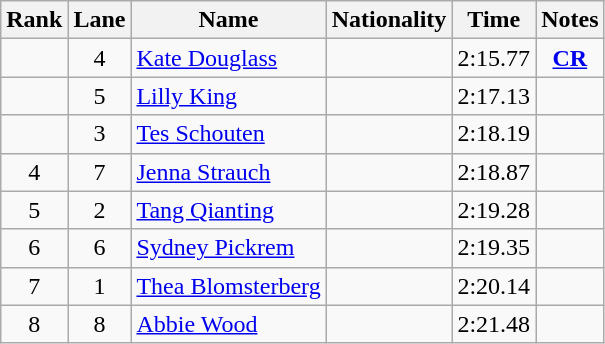<table class="wikitable sortable" style="text-align:center">
<tr>
<th>Rank</th>
<th>Lane</th>
<th>Name</th>
<th>Nationality</th>
<th>Time</th>
<th>Notes</th>
</tr>
<tr>
<td></td>
<td>4</td>
<td align=left><a href='#'>Kate Douglass</a></td>
<td align=left></td>
<td>2:15.77</td>
<td><strong><a href='#'>CR</a></strong></td>
</tr>
<tr>
<td></td>
<td>5</td>
<td align=left><a href='#'>Lilly King</a></td>
<td align=left></td>
<td>2:17.13</td>
<td></td>
</tr>
<tr>
<td></td>
<td>3</td>
<td align=left><a href='#'>Tes Schouten</a></td>
<td align=left></td>
<td>2:18.19</td>
<td></td>
</tr>
<tr>
<td>4</td>
<td>7</td>
<td align=left><a href='#'>Jenna Strauch</a></td>
<td align=left></td>
<td>2:18.87</td>
<td></td>
</tr>
<tr>
<td>5</td>
<td>2</td>
<td align=left><a href='#'>Tang Qianting</a></td>
<td align=left></td>
<td>2:19.28</td>
<td></td>
</tr>
<tr>
<td>6</td>
<td>6</td>
<td align=left><a href='#'>Sydney Pickrem</a></td>
<td align=left></td>
<td>2:19.35</td>
<td></td>
</tr>
<tr>
<td>7</td>
<td>1</td>
<td align=left><a href='#'>Thea Blomsterberg</a></td>
<td align=left></td>
<td>2:20.14</td>
<td></td>
</tr>
<tr>
<td>8</td>
<td>8</td>
<td align=left><a href='#'>Abbie Wood</a></td>
<td align=left></td>
<td>2:21.48</td>
<td></td>
</tr>
</table>
